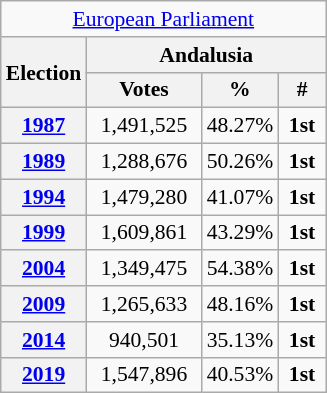<table class="wikitable" style="font-size:90%; text-align:center;">
<tr>
<td colspan="4"><a href='#'>European Parliament</a></td>
</tr>
<tr>
<th rowspan="2">Election</th>
<th colspan="3">Andalusia</th>
</tr>
<tr>
<th width="70">Votes</th>
<th width="35">%</th>
<th width="25">#</th>
</tr>
<tr>
<th><a href='#'>1987</a></th>
<td>1,491,525</td>
<td>48.27%</td>
<td><strong>1st</strong></td>
</tr>
<tr>
<th><a href='#'>1989</a></th>
<td>1,288,676</td>
<td>50.26%</td>
<td><strong>1st</strong></td>
</tr>
<tr>
<th><a href='#'>1994</a></th>
<td>1,479,280</td>
<td>41.07%</td>
<td><strong>1st</strong></td>
</tr>
<tr>
<th><a href='#'>1999</a></th>
<td>1,609,861</td>
<td>43.29%</td>
<td><strong>1st</strong></td>
</tr>
<tr>
<th><a href='#'>2004</a></th>
<td>1,349,475</td>
<td>54.38%</td>
<td><strong>1st</strong></td>
</tr>
<tr>
<th><a href='#'>2009</a></th>
<td>1,265,633</td>
<td>48.16%</td>
<td><strong>1st</strong></td>
</tr>
<tr>
<th><a href='#'>2014</a></th>
<td>940,501</td>
<td>35.13%</td>
<td><strong>1st</strong></td>
</tr>
<tr>
<th><a href='#'>2019</a></th>
<td>1,547,896</td>
<td>40.53%</td>
<td><strong>1st</strong></td>
</tr>
</table>
